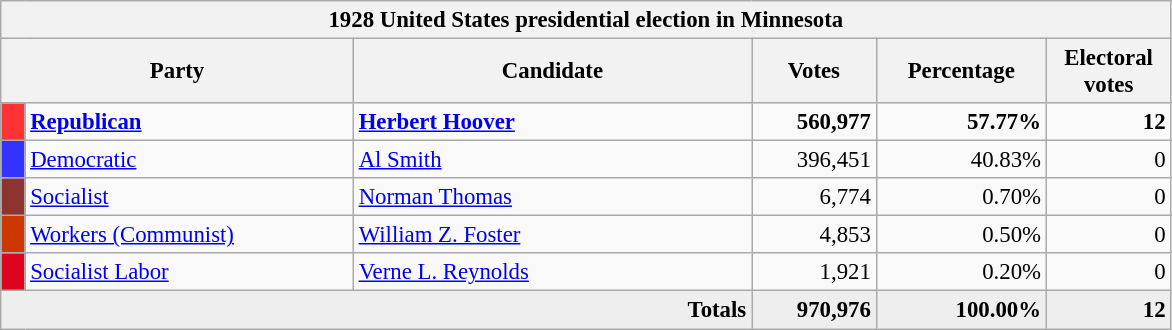<table class="wikitable" style="font-size: 95%;">
<tr>
<th colspan="6">1928 United States presidential election in Minnesota</th>
</tr>
<tr>
<th colspan="2" style="width: 15em">Party</th>
<th style="width: 17em">Candidate</th>
<th style="width: 5em">Votes</th>
<th style="width: 7em">Percentage</th>
<th style="width: 5em">Electoral votes</th>
</tr>
<tr>
<th style="background-color:#FF3333; width: 3px"></th>
<td style="width: 130px"><strong><a href='#'>Republican</a></strong></td>
<td><strong><a href='#'>Herbert Hoover</a></strong></td>
<td align="right"><strong>560,977</strong></td>
<td align="right"><strong>57.77%</strong></td>
<td align="right"><strong>12</strong></td>
</tr>
<tr>
<th style="background-color:#3333FF; width: 3px"></th>
<td style="width: 130px"><a href='#'>Democratic</a></td>
<td><a href='#'>Al Smith</a></td>
<td align="right">396,451</td>
<td align="right">40.83%</td>
<td align="right">0</td>
</tr>
<tr>
<th style="background-color:#8D342E; width: 3px"></th>
<td style="width: 130px"><a href='#'>Socialist</a></td>
<td><a href='#'>Norman Thomas</a></td>
<td align="right">6,774</td>
<td align="right">0.70%</td>
<td align="right">0</td>
</tr>
<tr>
<th style="background-color:#CD3700; width: 3px"></th>
<td style="width: 130px"><a href='#'>Workers (Communist)</a></td>
<td><a href='#'>William Z. Foster</a></td>
<td align="right">4,853</td>
<td align="right">0.50%</td>
<td align="right">0</td>
</tr>
<tr>
<th style="background-color:#DD051D; width: 3px"></th>
<td style="width: 130px"><a href='#'>Socialist Labor</a></td>
<td><a href='#'>Verne L. Reynolds</a></td>
<td align="right">1,921</td>
<td align="right">0.20%</td>
<td align="right">0</td>
</tr>
<tr bgcolor="#EEEEEE">
<td colspan="3" align="right"><strong>Totals</strong></td>
<td align="right"><strong>970,976</strong></td>
<td align="right"><strong>100.00%</strong></td>
<td align="right"><strong>12</strong></td>
</tr>
</table>
